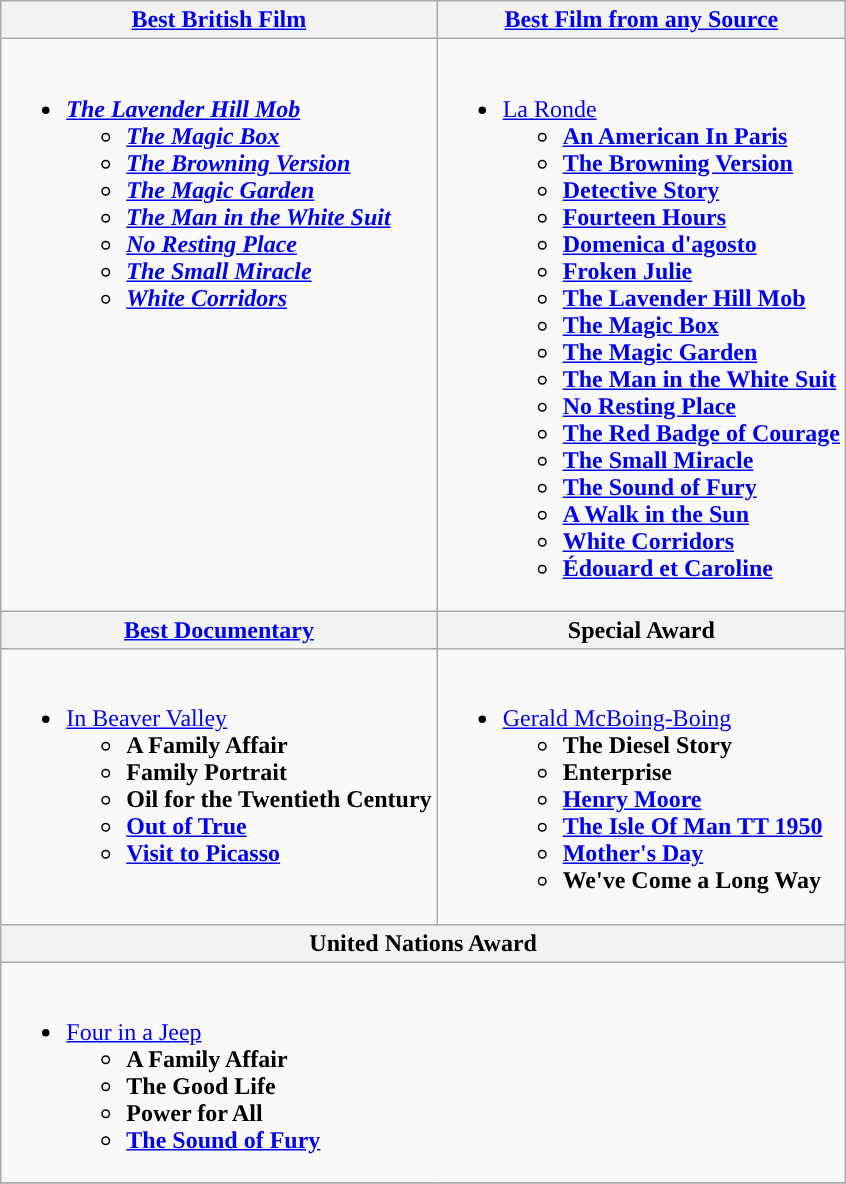<table class="wikitable">
<tr>
<th style="background:"><a href='#'>Best British Film</a></th>
<th style="background:"><a href='#'>Best Film from any Source</a></th>
</tr>
<tr>
<td valign="top"><br><ul><li><strong><em><a href='#'>The Lavender Hill Mob</a><em> <strong><ul><li></em><a href='#'>The Magic Box</a><em></li><li></em><a href='#'>The Browning Version</a><em></li><li></em><a href='#'>The Magic Garden</a><em></li><li></em><a href='#'>The Man in the White Suit</a><em></li><li></em><a href='#'>No Resting Place</a><em></li><li></em><a href='#'>The Small Miracle</a><em></li><li></em><a href='#'>White Corridors</a><em></li></ul></li></ul></td>
<td valign = "top"><br><ul><li></em></strong><a href='#'>La Ronde</a><strong><em><ul><li></em><a href='#'>An American In Paris</a><em></li><li></em><a href='#'>The Browning Version</a><em></li><li></em><a href='#'>Detective Story</a><em></li><li></em><a href='#'>Fourteen Hours</a><em></li><li></em><a href='#'>Domenica d'agosto</a><em></li><li></em><a href='#'>Froken Julie</a><em></li><li></em><a href='#'>The Lavender Hill Mob</a><em></li><li></em><a href='#'>The Magic Box</a><em></li><li></em><a href='#'>The Magic Garden</a><em></li><li></em><a href='#'>The Man in the White Suit</a><em></li><li></em><a href='#'>No Resting Place</a><em></li><li></em><a href='#'>The Red Badge of Courage</a><em></li><li></em><a href='#'>The Small Miracle</a><em></li><li></em><a href='#'>The Sound of Fury</a><em></li><li></em><a href='#'>A Walk in the Sun</a><em></li><li></em><a href='#'>White Corridors</a><em></li><li></em><a href='#'>Édouard et Caroline</a><em></li></ul></li></ul></td>
</tr>
<tr>
<th style="background:"><a href='#'>Best Documentary</a></th>
<th style="background:">Special Award</th>
</tr>
<tr>
<td valign="top"><br><ul><li></em></strong><a href='#'>In Beaver Valley</a><strong><em><ul><li></em>A Family Affair<em></li><li></em>Family Portrait<em></li><li></em>Oil for the Twentieth Century<em></li><li></em><a href='#'>Out of True</a><em></li><li></em><a href='#'>Visit to Picasso</a><em></li></ul></li></ul></td>
<td valign = "top"><br><ul><li></em></strong><a href='#'>Gerald McBoing-Boing</a><strong><em><ul><li></em>The Diesel Story<em></li><li></em>Enterprise<em></li><li></em><a href='#'>Henry Moore</a><em></li><li></em><a href='#'>The Isle Of Man TT 1950</a><em></li><li></em><a href='#'>Mother's Day</a><em></li><li></em>We've Come a Long Way<em></li></ul></li></ul></td>
</tr>
<tr>
<th colspan="2" style="background:">United Nations Award</th>
</tr>
<tr>
<td colspan=2 valign="top"><br><ul><li></em></strong><a href='#'>Four in a Jeep</a><strong><em><ul><li></em>A Family Affair<em></li><li></em>The Good Life<em></li><li></em>Power for All<em></li><li></em><a href='#'>The Sound of Fury</a><em></li></ul></li></ul></td>
</tr>
<tr>
</tr>
</table>
